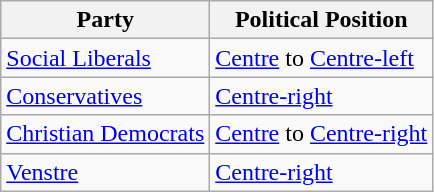<table class="wikitable mw-collapsible mw-collapsed">
<tr>
<th>Party</th>
<th>Political Position</th>
</tr>
<tr>
<td><a href='#'>Social Liberals</a></td>
<td><a href='#'>Centre</a> to <a href='#'>Centre-left</a></td>
</tr>
<tr>
<td><a href='#'>Conservatives</a></td>
<td><a href='#'>Centre-right</a></td>
</tr>
<tr>
<td><a href='#'>Christian Democrats</a></td>
<td><a href='#'>Centre</a> to <a href='#'>Centre-right</a></td>
</tr>
<tr>
<td><a href='#'>Venstre</a></td>
<td><a href='#'>Centre-right</a></td>
</tr>
</table>
